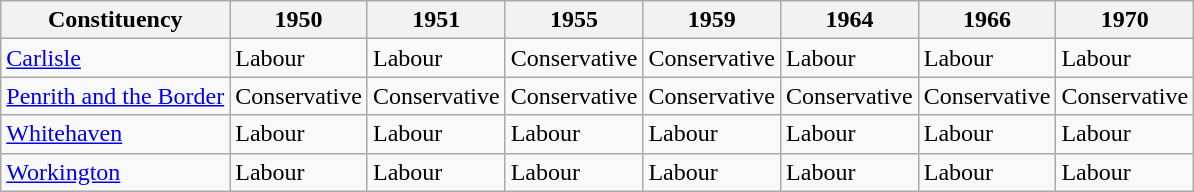<table class="wikitable">
<tr>
<th>Constituency</th>
<th>1950</th>
<th>1951</th>
<th>1955</th>
<th>1959</th>
<th>1964</th>
<th>1966</th>
<th>1970</th>
</tr>
<tr>
<td><a href='#'>Carlisle</a></td>
<td bgcolor=>Labour</td>
<td bgcolor=>Labour</td>
<td bgcolor=>Conservative</td>
<td bgcolor=>Conservative</td>
<td bgcolor=>Labour</td>
<td bgcolor=>Labour</td>
<td bgcolor=>Labour</td>
</tr>
<tr>
<td><a href='#'>Penrith and the Border</a></td>
<td bgcolor=>Conservative</td>
<td bgcolor=>Conservative</td>
<td bgcolor=>Conservative</td>
<td bgcolor=>Conservative</td>
<td bgcolor=>Conservative</td>
<td bgcolor=>Conservative</td>
<td bgcolor=>Conservative</td>
</tr>
<tr>
<td><a href='#'>Whitehaven</a></td>
<td bgcolor=>Labour</td>
<td bgcolor=>Labour</td>
<td bgcolor=>Labour</td>
<td bgcolor=>Labour</td>
<td bgcolor=>Labour</td>
<td bgcolor=>Labour</td>
<td bgcolor=>Labour</td>
</tr>
<tr>
<td><a href='#'>Workington</a></td>
<td bgcolor=>Labour</td>
<td bgcolor=>Labour</td>
<td bgcolor=>Labour</td>
<td bgcolor=>Labour</td>
<td bgcolor=>Labour</td>
<td bgcolor=>Labour</td>
<td bgcolor=>Labour</td>
</tr>
</table>
